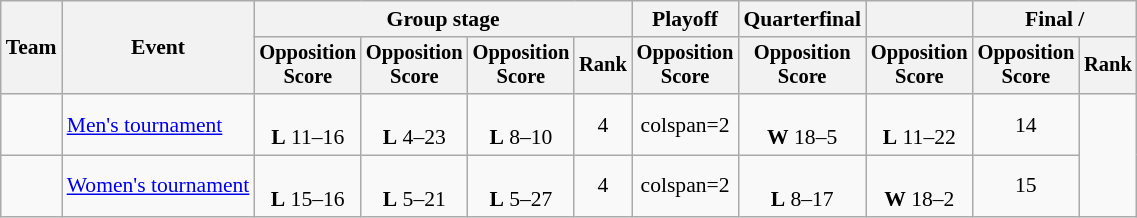<table class="wikitable" style="text-align:center; font-size:90%;">
<tr>
<th rowspan=2>Team</th>
<th rowspan=2>Event</th>
<th colspan=4>Group stage</th>
<th>Playoff</th>
<th>Quarterfinal</th>
<th></th>
<th colspan=2>Final / </th>
</tr>
<tr style=font-size:95%>
<th>Opposition<br>Score</th>
<th>Opposition<br>Score</th>
<th>Opposition<br>Score</th>
<th>Rank</th>
<th>Opposition<br>Score</th>
<th>Opposition<br>Score</th>
<th>Opposition<br>Score</th>
<th>Opposition<br>Score</th>
<th>Rank</th>
</tr>
<tr>
<td align=left></td>
<td align=left><a href='#'>Men's tournament</a></td>
<td><br><strong>L</strong> 11–16</td>
<td><br><strong>L</strong> 4–23</td>
<td><br><strong>L</strong> 8–10</td>
<td>4</td>
<td>colspan=2 </td>
<td><br><strong>W</strong> 18–5</td>
<td><br><strong>L</strong> 11–22</td>
<td>14</td>
</tr>
<tr>
<td align=left></td>
<td align=left><a href='#'>Women's tournament</a></td>
<td><br><strong>L</strong> 15–16</td>
<td><br><strong>L</strong> 5–21</td>
<td><br><strong>L</strong> 5–27</td>
<td>4</td>
<td>colspan=2 </td>
<td><br><strong>L</strong> 8–17</td>
<td><br><strong>W</strong> 18–2</td>
<td>15</td>
</tr>
</table>
